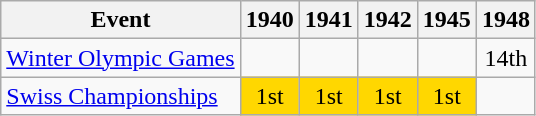<table class="wikitable">
<tr>
<th>Event</th>
<th>1940</th>
<th>1941</th>
<th>1942</th>
<th>1945</th>
<th>1948</th>
</tr>
<tr>
<td><a href='#'>Winter Olympic Games</a></td>
<td></td>
<td></td>
<td></td>
<td></td>
<td align="center">14th</td>
</tr>
<tr>
<td><a href='#'>Swiss Championships</a></td>
<td align="center" bgcolor="gold">1st</td>
<td align="center" bgcolor="gold">1st</td>
<td align="center" bgcolor="gold">1st</td>
<td align="center" bgcolor="gold">1st</td>
<td></td>
</tr>
</table>
